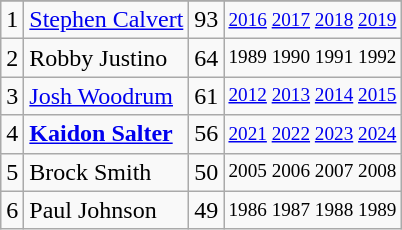<table class="wikitable">
<tr>
</tr>
<tr>
<td>1</td>
<td><a href='#'>Stephen Calvert</a></td>
<td>93</td>
<td style="font-size:80%;"><a href='#'>2016</a> <a href='#'>2017</a> <a href='#'>2018</a> <a href='#'>2019</a></td>
</tr>
<tr>
<td>2</td>
<td>Robby Justino</td>
<td>64</td>
<td style="font-size:80%;">1989 1990 1991 1992</td>
</tr>
<tr>
<td>3</td>
<td><a href='#'>Josh Woodrum</a></td>
<td>61</td>
<td style="font-size:80%;"><a href='#'>2012</a> <a href='#'>2013</a> <a href='#'>2014</a> <a href='#'>2015</a></td>
</tr>
<tr>
<td>4</td>
<td><strong><a href='#'>Kaidon Salter</a></strong></td>
<td>56</td>
<td style="font-size:80%;"><a href='#'>2021</a> <a href='#'>2022</a> <a href='#'>2023</a> <a href='#'>2024</a></td>
</tr>
<tr>
<td>5</td>
<td>Brock Smith</td>
<td>50</td>
<td style="font-size:80%;">2005 2006 2007 2008</td>
</tr>
<tr>
<td>6</td>
<td>Paul Johnson</td>
<td>49</td>
<td style="font-size:80%;">1986 1987 1988 1989</td>
</tr>
</table>
